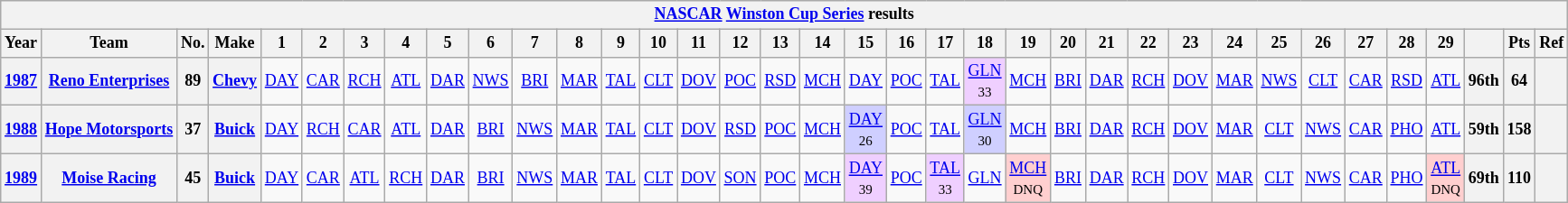<table class="wikitable" style="text-align:center; font-size:75%">
<tr>
<th colspan=42><a href='#'>NASCAR</a> <a href='#'>Winston Cup Series</a> results</th>
</tr>
<tr>
<th>Year</th>
<th>Team</th>
<th>No.</th>
<th>Make</th>
<th>1</th>
<th>2</th>
<th>3</th>
<th>4</th>
<th>5</th>
<th>6</th>
<th>7</th>
<th>8</th>
<th>9</th>
<th>10</th>
<th>11</th>
<th>12</th>
<th>13</th>
<th>14</th>
<th>15</th>
<th>16</th>
<th>17</th>
<th>18</th>
<th>19</th>
<th>20</th>
<th>21</th>
<th>22</th>
<th>23</th>
<th>24</th>
<th>25</th>
<th>26</th>
<th>27</th>
<th>28</th>
<th>29</th>
<th></th>
<th>Pts</th>
<th>Ref</th>
</tr>
<tr>
<th><a href='#'>1987</a></th>
<th><a href='#'>Reno Enterprises</a></th>
<th>89</th>
<th><a href='#'>Chevy</a></th>
<td><a href='#'>DAY</a></td>
<td><a href='#'>CAR</a></td>
<td><a href='#'>RCH</a></td>
<td><a href='#'>ATL</a></td>
<td><a href='#'>DAR</a></td>
<td><a href='#'>NWS</a></td>
<td><a href='#'>BRI</a></td>
<td><a href='#'>MAR</a></td>
<td><a href='#'>TAL</a></td>
<td><a href='#'>CLT</a></td>
<td><a href='#'>DOV</a></td>
<td><a href='#'>POC</a></td>
<td><a href='#'>RSD</a></td>
<td><a href='#'>MCH</a></td>
<td><a href='#'>DAY</a></td>
<td><a href='#'>POC</a></td>
<td><a href='#'>TAL</a></td>
<td style="background:#EFCFFF;"><a href='#'>GLN</a><br><small>33</small></td>
<td><a href='#'>MCH</a></td>
<td><a href='#'>BRI</a></td>
<td><a href='#'>DAR</a></td>
<td><a href='#'>RCH</a></td>
<td><a href='#'>DOV</a></td>
<td><a href='#'>MAR</a></td>
<td><a href='#'>NWS</a></td>
<td><a href='#'>CLT</a></td>
<td><a href='#'>CAR</a></td>
<td><a href='#'>RSD</a></td>
<td><a href='#'>ATL</a></td>
<th>96th</th>
<th>64</th>
<th></th>
</tr>
<tr>
<th><a href='#'>1988</a></th>
<th><a href='#'>Hope Motorsports</a></th>
<th>37</th>
<th><a href='#'>Buick</a></th>
<td><a href='#'>DAY</a></td>
<td><a href='#'>RCH</a></td>
<td><a href='#'>CAR</a></td>
<td><a href='#'>ATL</a></td>
<td><a href='#'>DAR</a></td>
<td><a href='#'>BRI</a></td>
<td><a href='#'>NWS</a></td>
<td><a href='#'>MAR</a></td>
<td><a href='#'>TAL</a></td>
<td><a href='#'>CLT</a></td>
<td><a href='#'>DOV</a></td>
<td><a href='#'>RSD</a></td>
<td><a href='#'>POC</a></td>
<td><a href='#'>MCH</a></td>
<td style="background:#CFCFFF;"><a href='#'>DAY</a><br><small>26</small></td>
<td><a href='#'>POC</a></td>
<td><a href='#'>TAL</a></td>
<td style="background:#CFCFFF;"><a href='#'>GLN</a><br><small>30</small></td>
<td><a href='#'>MCH</a></td>
<td><a href='#'>BRI</a></td>
<td><a href='#'>DAR</a></td>
<td><a href='#'>RCH</a></td>
<td><a href='#'>DOV</a></td>
<td><a href='#'>MAR</a></td>
<td><a href='#'>CLT</a></td>
<td><a href='#'>NWS</a></td>
<td><a href='#'>CAR</a></td>
<td><a href='#'>PHO</a></td>
<td><a href='#'>ATL</a></td>
<th>59th</th>
<th>158</th>
<th></th>
</tr>
<tr>
<th><a href='#'>1989</a></th>
<th><a href='#'>Moise Racing</a></th>
<th>45</th>
<th><a href='#'>Buick</a></th>
<td><a href='#'>DAY</a></td>
<td><a href='#'>CAR</a></td>
<td><a href='#'>ATL</a></td>
<td><a href='#'>RCH</a></td>
<td><a href='#'>DAR</a></td>
<td><a href='#'>BRI</a></td>
<td><a href='#'>NWS</a></td>
<td><a href='#'>MAR</a></td>
<td><a href='#'>TAL</a></td>
<td><a href='#'>CLT</a></td>
<td><a href='#'>DOV</a></td>
<td><a href='#'>SON</a></td>
<td><a href='#'>POC</a></td>
<td><a href='#'>MCH</a></td>
<td style="background:#EFCFFF;"><a href='#'>DAY</a><br><small>39</small></td>
<td><a href='#'>POC</a></td>
<td style="background:#EFCFFF;"><a href='#'>TAL</a><br><small>33</small></td>
<td><a href='#'>GLN</a></td>
<td style="background:#FFCFCF;"><a href='#'>MCH</a><br><small>DNQ</small></td>
<td><a href='#'>BRI</a></td>
<td><a href='#'>DAR</a></td>
<td><a href='#'>RCH</a></td>
<td><a href='#'>DOV</a></td>
<td><a href='#'>MAR</a></td>
<td><a href='#'>CLT</a></td>
<td><a href='#'>NWS</a></td>
<td><a href='#'>CAR</a></td>
<td><a href='#'>PHO</a></td>
<td style="background:#FFCFCF;"><a href='#'>ATL</a><br><small>DNQ</small></td>
<th>69th</th>
<th>110</th>
<th></th>
</tr>
</table>
